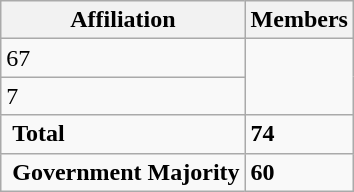<table class="wikitable">
<tr>
<th colspan="2">Affiliation</th>
<th>Members</th>
</tr>
<tr>
<td>67</td>
</tr>
<tr>
<td>7</td>
</tr>
<tr>
<td colspan="2" rowspan="1" align=left> <strong>Total</strong><br></td>
<td><strong>74</strong></td>
</tr>
<tr>
<td colspan="2" rowspan="1" align=left> <strong>Government Majority</strong><br></td>
<td><strong>60</strong></td>
</tr>
</table>
